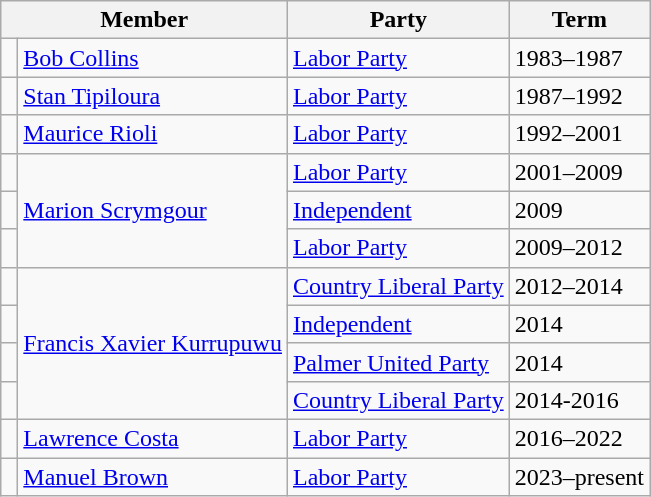<table class="wikitable">
<tr>
<th colspan="2">Member</th>
<th>Party</th>
<th>Term</th>
</tr>
<tr>
<td> </td>
<td><a href='#'>Bob Collins</a></td>
<td><a href='#'>Labor Party</a></td>
<td>1983–1987</td>
</tr>
<tr>
<td> </td>
<td><a href='#'>Stan Tipiloura</a></td>
<td><a href='#'>Labor Party</a></td>
<td>1987–1992</td>
</tr>
<tr>
<td> </td>
<td><a href='#'>Maurice Rioli</a></td>
<td><a href='#'>Labor Party</a></td>
<td>1992–2001</td>
</tr>
<tr>
<td> </td>
<td rowspan="3"><a href='#'>Marion Scrymgour</a></td>
<td><a href='#'>Labor Party</a></td>
<td>2001–2009</td>
</tr>
<tr>
<td> </td>
<td><a href='#'>Independent</a></td>
<td>2009</td>
</tr>
<tr>
<td> </td>
<td><a href='#'>Labor Party</a></td>
<td>2009–2012</td>
</tr>
<tr>
<td> </td>
<td rowspan="4"><a href='#'>Francis Xavier Kurrupuwu</a></td>
<td><a href='#'>Country Liberal Party</a></td>
<td>2012–2014</td>
</tr>
<tr>
<td> </td>
<td><a href='#'>Independent</a></td>
<td>2014</td>
</tr>
<tr>
<td> </td>
<td><a href='#'>Palmer United Party</a></td>
<td>2014</td>
</tr>
<tr>
<td> </td>
<td><a href='#'>Country Liberal Party</a></td>
<td>2014-2016</td>
</tr>
<tr>
<td> </td>
<td><a href='#'>Lawrence Costa</a></td>
<td><a href='#'>Labor Party</a></td>
<td>2016–2022</td>
</tr>
<tr>
<td> </td>
<td><a href='#'>Manuel Brown</a></td>
<td><a href='#'>Labor Party</a></td>
<td>2023–present</td>
</tr>
</table>
